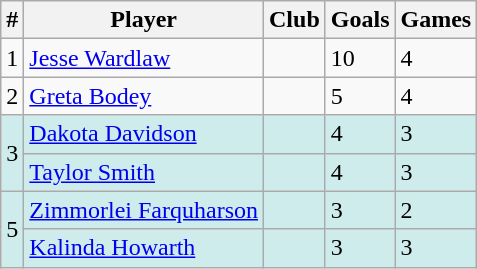<table class="wikitable">
<tr>
<th>#</th>
<th>Player</th>
<th>Club</th>
<th>Goals</th>
<th>Games</th>
</tr>
<tr>
<td>1</td>
<td> <a href='#'>Jesse Wardlaw</a></td>
<td></td>
<td>10</td>
<td>4</td>
</tr>
<tr>
<td>2</td>
<td> <a href='#'>Greta Bodey</a></td>
<td></td>
<td>5</td>
<td>4</td>
</tr>
<tr style="background:#cfecec;">
<td rowspan="2">3</td>
<td> <a href='#'>Dakota Davidson</a></td>
<td></td>
<td>4</td>
<td>3</td>
</tr>
<tr style="background:#cfecec;">
<td> <a href='#'>Taylor Smith</a></td>
<td><br></td>
<td>4</td>
<td>3</td>
</tr>
<tr style="background:#cfecec;">
<td rowspan="2">5</td>
<td> <a href='#'>Zimmorlei Farquharson</a></td>
<td></td>
<td>3</td>
<td>2</td>
</tr>
<tr style="background:#cfecec;">
<td> <a href='#'>Kalinda Howarth</a></td>
<td><br></td>
<td>3</td>
<td>3</td>
</tr>
</table>
